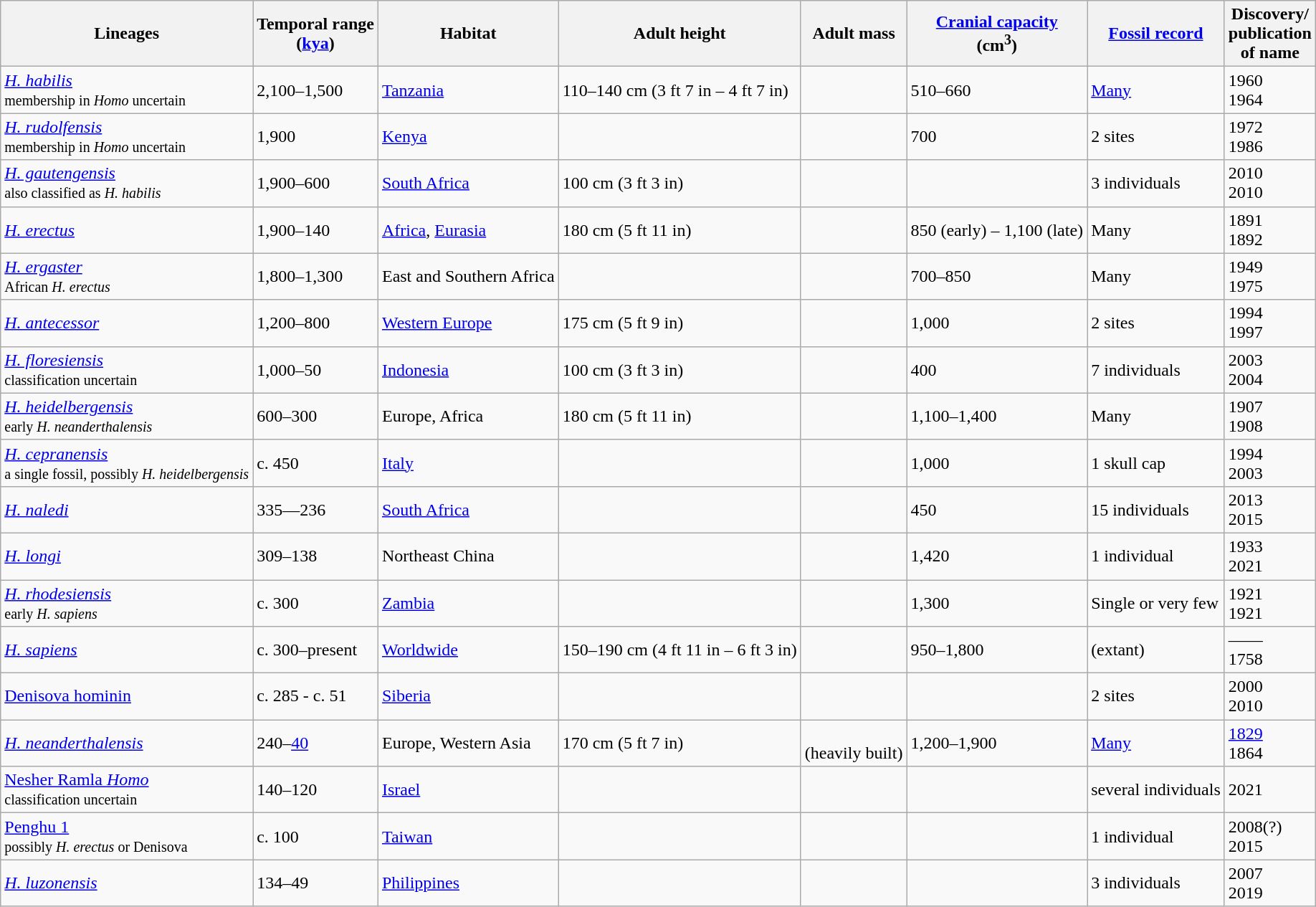<table class="wikitable sortable">
<tr>
<th>Lineages</th>
<th data-sort-type=number>Temporal range<br>(<a href='#'>kya</a>)</th>
<th>Habitat</th>
<th data-sort-type=number>Adult height</th>
<th data-sort-type=number>Adult mass</th>
<th data-sort-type=number><a href='#'>Cranial capacity</a><br>(cm<sup>3</sup>)</th>
<th data-sort-type=number><a href='#'>Fossil record</a></th>
<th data-sort-type=number>Discovery/<br>publication<br>of name</th>
</tr>
<tr>
<td><em><a href='#'>H. habilis</a></em><br><small>membership in <em>Homo</em> uncertain</small></td>
<td>2,100–1,500</td>
<td><a href='#'>Tanzania</a></td>
<td>110–140 cm (3 ft 7 in – 4 ft 7 in)</td>
<td></td>
<td>510–660</td>
<td data-sort-value=50><a href='#'>Many</a></td>
<td>1960<br>1964</td>
</tr>
<tr>
<td><em><a href='#'>H. rudolfensis</a></em><br><small>membership in <em>Homo</em> uncertain</small></td>
<td>1,900</td>
<td><a href='#'>Kenya</a></td>
<td></td>
<td></td>
<td>700</td>
<td data-sort-value=2>2 sites</td>
<td>1972<br>1986</td>
</tr>
<tr>
<td><em><a href='#'>H. gautengensis</a></em><br><small>also classified as <em>H. habilis</em></small></td>
<td>1,900–600</td>
<td><a href='#'>South Africa</a></td>
<td>100 cm (3 ft 3 in)</td>
<td></td>
<td></td>
<td data-sort-value=3>3 individuals</td>
<td>2010<br>2010</td>
</tr>
<tr>
<td><em><a href='#'>H. erectus</a></em></td>
<td>1,900–140</td>
<td><a href='#'>Africa</a>, <a href='#'>Eurasia</a></td>
<td>180 cm (5 ft 11 in)</td>
<td></td>
<td>850 (early) – 1,100 (late)</td>
<td data-sort-value=1000>Many</td>
<td>1891<br>1892</td>
</tr>
<tr>
<td><em><a href='#'>H. ergaster</a></em><br><small>African <em>H. erectus</em></small></td>
<td>1,800–1,300</td>
<td>East and Southern Africa</td>
<td></td>
<td></td>
<td>700–850</td>
<td data-sort-value=100>Many</td>
<td>1949<br>1975</td>
</tr>
<tr>
<td><em><a href='#'>H. antecessor</a></em></td>
<td>1,200–800</td>
<td><a href='#'>Western Europe</a></td>
<td>175 cm (5 ft 9 in)</td>
<td></td>
<td>1,000</td>
<td data-sort-value=6>2 sites</td>
<td>1994<br>1997</td>
</tr>
<tr>
<td><em><a href='#'>H. floresiensis</a></em><br><small>classification uncertain</small></td>
<td>1,000–50</td>
<td><a href='#'>Indonesia</a></td>
<td>100 cm (3 ft 3 in)</td>
<td></td>
<td>400</td>
<td data-sort-value="7">7 individuals</td>
<td>2003<br>2004</td>
</tr>
<tr>
<td><em><a href='#'>H. heidelbergensis</a></em><br><small>early <em>H. neanderthalensis</em></small></td>
<td>600–300</td>
<td>Europe, Africa</td>
<td>180 cm (5 ft 11 in)</td>
<td></td>
<td>1,100–1,400</td>
<td data-sort-value=100>Many</td>
<td>1907<br>1908</td>
</tr>
<tr>
<td><em><a href='#'>H. cepranensis</a></em><br><small>a single fossil, possibly <em>H. heidelbergensis</em></small></td>
<td data-sort-value=450>c. 450</td>
<td><a href='#'>Italy</a></td>
<td></td>
<td></td>
<td>1,000</td>
<td data-sort-value=1.0>1 skull cap</td>
<td>1994<br>2003</td>
</tr>
<tr>
<td><em><a href='#'>H. naledi</a></em></td>
<td data-sort-value="300">335—236</td>
<td><a href='#'>South Africa</a></td>
<td></td>
<td></td>
<td>450</td>
<td data-sort-value="15">15 individuals</td>
<td>2013<br>2015</td>
</tr>
<tr>
<td><em><a href='#'>H. longi</a></em></td>
<td>309–138</td>
<td>Northeast China</td>
<td></td>
<td></td>
<td>1,420</td>
<td data-sort-value=1>1 individual</td>
<td>1933<br>2021</td>
</tr>
<tr>
<td><em><a href='#'>H. rhodesiensis</a></em><br><small>early <em>H. sapiens</em></small></td>
<td data-sort-value=300>c. 300</td>
<td><a href='#'>Zambia</a></td>
<td></td>
<td></td>
<td>1,300</td>
<td data-sort-value=1.5>Single or very few</td>
<td>1921<br>1921</td>
</tr>
<tr>
<td><em><a href='#'>H. sapiens</a></em><br></td>
<td>c. 300–present</td>
<td><a href='#'>Worldwide</a></td>
<td>150–190 cm (4 ft 11 in – 6 ft 3 in)</td>
<td></td>
<td>950–1,800</td>
<td data-sort-value=7500000000>(extant)</td>
<td data-sort-value=1758>——<br>1758</td>
</tr>
<tr>
<td><a href='#'>Denisova hominin</a></td>
<td>c. 285 - c. 51</td>
<td><a href='#'>Siberia</a></td>
<td></td>
<td></td>
<td></td>
<td data-sort-value="4.5">2 sites</td>
<td>2000<br>2010</td>
</tr>
<tr>
<td><em><a href='#'>H. neanderthalensis</a></em><br></td>
<td>240–<a href='#'>40</a></td>
<td>Europe, Western Asia</td>
<td>170 cm (5 ft 7 in)</td>
<td><br>(heavily built)</td>
<td>1,200–1,900</td>
<td data-sort-value=400><a href='#'>Many</a></td>
<td><a href='#'>1829</a><br>1864</td>
</tr>
<tr>
<td><a href='#'>Nesher Ramla <em>Homo</em></a><br><small>classification uncertain</small></td>
<td>140–120</td>
<td><a href='#'>Israel</a></td>
<td></td>
<td></td>
<td></td>
<td data-sort-value=7>several individuals</td>
<td>2021<br></td>
</tr>
<tr>
<td><a href='#'>Penghu 1</a><br><small>possibly <em>H. erectus</em> or Denisova</small></td>
<td data-sort-value=100>c. 100</td>
<td><a href='#'>Taiwan</a></td>
<td></td>
<td></td>
<td></td>
<td data-sort-value=1.1>1 individual</td>
<td>2008(?)<br>2015</td>
</tr>
<tr>
<td><em><a href='#'>H. luzonensis</a></em><br></td>
<td>134–49</td>
<td><a href='#'>Philippines</a></td>
<td></td>
<td></td>
<td></td>
<td data-sort-value=3>3 individuals</td>
<td>2007<br>2019</td>
</tr>
</table>
